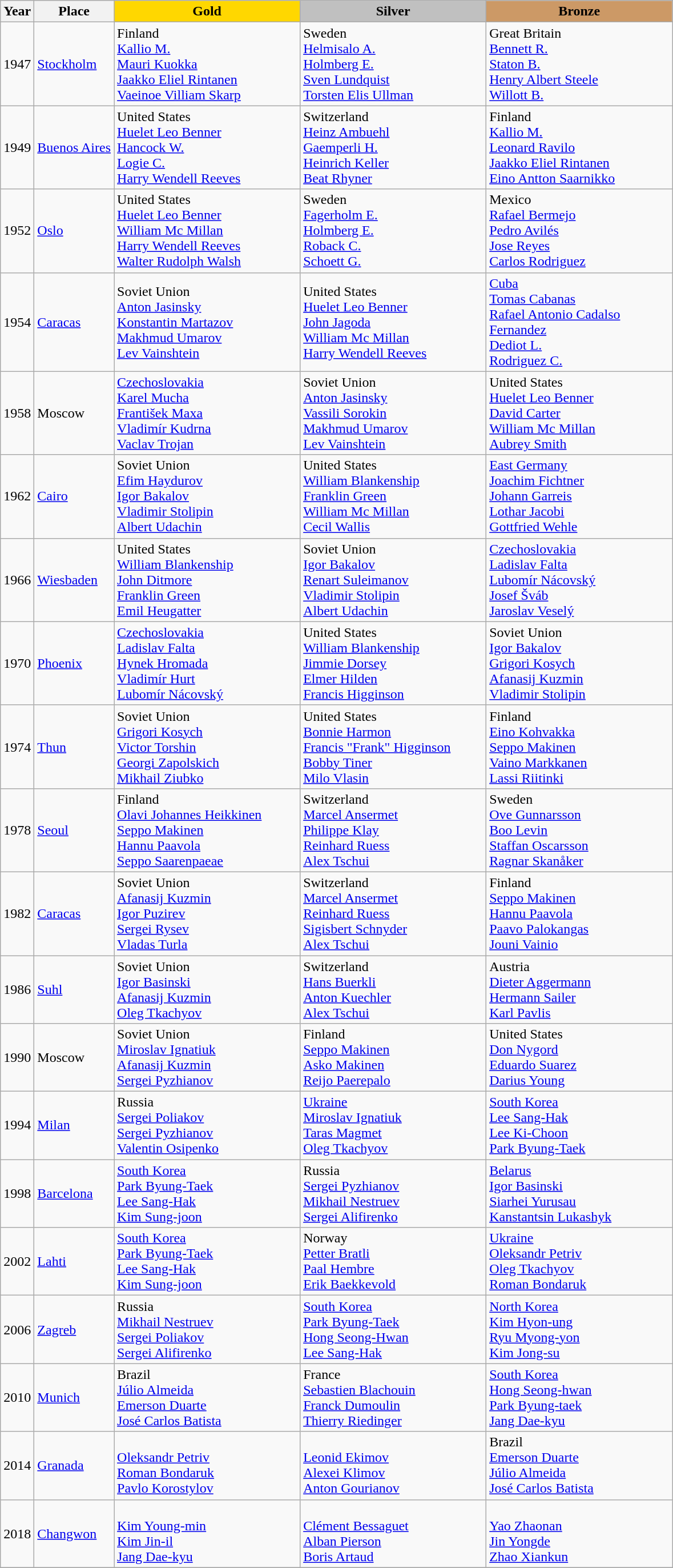<table class="wikitable">
<tr>
<th>Year</th>
<th>Place</th>
<th style="background:gold"    width="210">Gold</th>
<th style="background:silver"  width="210">Silver</th>
<th style="background:#cc9966" width="210">Bronze</th>
</tr>
<tr>
<td>1947</td>
<td> <a href='#'>Stockholm</a></td>
<td> Finland<br><a href='#'>Kallio M.</a><br><a href='#'>Mauri Kuokka</a><br><a href='#'>Jaakko Eliel Rintanen</a><br><a href='#'>Vaeinoe Villiam Skarp</a></td>
<td> Sweden<br><a href='#'>Helmisalo A.</a><br><a href='#'>Holmberg E.</a><br><a href='#'>Sven Lundquist</a><br><a href='#'>Torsten Elis Ullman</a></td>
<td> Great Britain<br><a href='#'>Bennett R.</a><br><a href='#'>Staton B.</a><br><a href='#'>Henry Albert Steele</a><br><a href='#'>Willott B.</a></td>
</tr>
<tr>
<td>1949</td>
<td> <a href='#'>Buenos Aires</a></td>
<td> United States<br><a href='#'>Huelet Leo Benner</a><br><a href='#'>Hancock W.</a><br><a href='#'>Logie C.</a><br><a href='#'>Harry Wendell Reeves</a></td>
<td> Switzerland<br><a href='#'>Heinz Ambuehl</a><br><a href='#'>Gaemperli H.</a><br><a href='#'>Heinrich Keller</a><br><a href='#'>Beat Rhyner</a></td>
<td> Finland<br><a href='#'>Kallio M.</a><br><a href='#'>Leonard Ravilo</a><br><a href='#'>Jaakko Eliel Rintanen</a><br><a href='#'>Eino Antton Saarnikko</a></td>
</tr>
<tr>
<td>1952</td>
<td> <a href='#'>Oslo</a></td>
<td> United States<br><a href='#'>Huelet Leo Benner</a><br><a href='#'>William Mc Millan</a><br><a href='#'>Harry Wendell Reeves</a><br><a href='#'>Walter Rudolph Walsh</a></td>
<td> Sweden<br><a href='#'>Fagerholm E.</a><br><a href='#'>Holmberg E.</a><br><a href='#'>Roback C.</a><br><a href='#'>Schoett G.</a></td>
<td> Mexico<br><a href='#'>Rafael Bermejo</a><br><a href='#'>Pedro Avilés</a><br><a href='#'>Jose Reyes</a><br><a href='#'>Carlos Rodriguez</a></td>
</tr>
<tr>
<td>1954</td>
<td> <a href='#'>Caracas</a></td>
<td> Soviet Union<br><a href='#'>Anton Jasinsky</a><br><a href='#'>Konstantin Martazov</a><br><a href='#'>Makhmud Umarov</a><br><a href='#'>Lev Vainshtein</a></td>
<td> United States<br><a href='#'>Huelet Leo Benner</a><br><a href='#'>John Jagoda</a><br><a href='#'>William Mc Millan</a><br><a href='#'>Harry Wendell Reeves</a></td>
<td> <a href='#'>Cuba</a><br><a href='#'>Tomas Cabanas</a><br><a href='#'>Rafael Antonio Cadalso Fernandez</a><br><a href='#'>Dediot L.</a><br><a href='#'>Rodriguez C.</a></td>
</tr>
<tr>
<td>1958</td>
<td> Moscow</td>
<td> <a href='#'>Czechoslovakia</a><br><a href='#'>Karel Mucha</a><br><a href='#'>František Maxa</a><br><a href='#'>Vladimír Kudrna</a><br><a href='#'>Vaclav Trojan</a></td>
<td> Soviet Union<br><a href='#'>Anton Jasinsky</a><br><a href='#'>Vassili Sorokin</a><br><a href='#'>Makhmud Umarov</a><br><a href='#'>Lev Vainshtein</a></td>
<td> United States<br><a href='#'>Huelet Leo Benner</a><br><a href='#'>David Carter</a><br><a href='#'>William Mc Millan</a><br><a href='#'>Aubrey Smith</a></td>
</tr>
<tr>
<td>1962</td>
<td> <a href='#'>Cairo</a></td>
<td> Soviet Union<br><a href='#'>Efim Haydurov</a><br><a href='#'>Igor Bakalov</a><br><a href='#'>Vladimir Stolipin</a><br><a href='#'>Albert Udachin</a></td>
<td> United States<br><a href='#'>William Blankenship</a><br><a href='#'>Franklin Green</a><br><a href='#'>William Mc Millan</a><br><a href='#'>Cecil Wallis</a></td>
<td> <a href='#'>East Germany</a><br><a href='#'>Joachim Fichtner</a><br><a href='#'>Johann Garreis</a><br><a href='#'>Lothar Jacobi</a><br><a href='#'>Gottfried Wehle</a></td>
</tr>
<tr>
<td>1966</td>
<td> <a href='#'>Wiesbaden</a></td>
<td> United States<br><a href='#'>William Blankenship</a><br><a href='#'>John Ditmore</a><br><a href='#'>Franklin Green</a><br><a href='#'>Emil Heugatter</a></td>
<td> Soviet Union<br><a href='#'>Igor Bakalov</a><br><a href='#'>Renart Suleimanov</a><br><a href='#'>Vladimir Stolipin</a><br><a href='#'>Albert Udachin</a></td>
<td> <a href='#'>Czechoslovakia</a><br><a href='#'>Ladislav Falta</a><br><a href='#'>Lubomír Nácovský</a><br><a href='#'>Josef Šváb</a><br><a href='#'>Jaroslav Veselý</a></td>
</tr>
<tr>
<td>1970</td>
<td> <a href='#'>Phoenix</a></td>
<td> <a href='#'>Czechoslovakia</a><br><a href='#'>Ladislav Falta</a><br><a href='#'>Hynek Hromada</a><br><a href='#'>Vladimír Hurt</a><br><a href='#'>Lubomír Nácovský</a></td>
<td> United States<br><a href='#'>William Blankenship</a><br><a href='#'>Jimmie Dorsey</a><br><a href='#'>Elmer Hilden</a><br><a href='#'>Francis Higginson</a></td>
<td> Soviet Union<br><a href='#'>Igor Bakalov</a><br><a href='#'>Grigori Kosych</a><br><a href='#'>Afanasij Kuzmin</a><br><a href='#'>Vladimir Stolipin</a></td>
</tr>
<tr>
<td>1974</td>
<td> <a href='#'>Thun</a></td>
<td> Soviet Union<br><a href='#'>Grigori Kosych</a><br><a href='#'>Victor Torshin</a><br><a href='#'>Georgi Zapolskich</a><br><a href='#'>Mikhail Ziubko</a></td>
<td> United States<br><a href='#'>Bonnie Harmon</a><br><a href='#'>Francis "Frank" Higginson</a><br><a href='#'>Bobby Tiner</a><br><a href='#'>Milo Vlasin</a></td>
<td> Finland<br><a href='#'>Eino Kohvakka</a><br><a href='#'>Seppo Makinen</a><br><a href='#'>Vaino Markkanen</a><br><a href='#'>Lassi Riitinki</a></td>
</tr>
<tr>
<td>1978</td>
<td> <a href='#'>Seoul</a></td>
<td> Finland<br><a href='#'>Olavi Johannes Heikkinen</a><br><a href='#'>Seppo Makinen</a><br><a href='#'>Hannu Paavola</a><br><a href='#'>Seppo Saarenpaeae</a></td>
<td> Switzerland<br><a href='#'>Marcel Ansermet</a><br><a href='#'>Philippe Klay</a><br><a href='#'>Reinhard Ruess</a><br><a href='#'>Alex Tschui</a></td>
<td> Sweden<br><a href='#'>Ove Gunnarsson</a><br><a href='#'>Boo Levin</a><br><a href='#'>Staffan Oscarsson</a><br><a href='#'>Ragnar Skanåker</a></td>
</tr>
<tr>
<td>1982</td>
<td> <a href='#'>Caracas</a></td>
<td> Soviet Union<br><a href='#'>Afanasij Kuzmin</a><br><a href='#'>Igor Puzirev</a><br><a href='#'>Sergei Rysev</a><br><a href='#'>Vladas Turla</a></td>
<td> Switzerland<br><a href='#'>Marcel Ansermet</a><br><a href='#'>Reinhard Ruess</a><br><a href='#'>Sigisbert Schnyder</a><br><a href='#'>Alex Tschui</a></td>
<td> Finland<br><a href='#'>Seppo Makinen</a><br><a href='#'>Hannu Paavola</a><br><a href='#'>Paavo Palokangas</a><br><a href='#'>Jouni Vainio</a></td>
</tr>
<tr>
<td>1986</td>
<td> <a href='#'>Suhl</a></td>
<td> Soviet Union<br><a href='#'>Igor Basinski</a><br><a href='#'>Afanasij Kuzmin</a><br><a href='#'>Oleg Tkachyov</a></td>
<td> Switzerland<br><a href='#'>Hans Buerkli</a><br><a href='#'>Anton Kuechler</a><br><a href='#'>Alex Tschui</a></td>
<td> Austria<br><a href='#'>Dieter Aggermann</a><br><a href='#'>Hermann Sailer</a><br><a href='#'>Karl Pavlis</a></td>
</tr>
<tr>
<td>1990</td>
<td> Moscow</td>
<td> Soviet Union<br><a href='#'>Miroslav Ignatiuk</a><br><a href='#'>Afanasij Kuzmin</a><br><a href='#'>Sergei Pyzhianov</a></td>
<td> Finland<br><a href='#'>Seppo Makinen</a><br><a href='#'>Asko Makinen</a><br><a href='#'>Reijo Paerepalo</a></td>
<td> United States<br><a href='#'>Don Nygord</a><br><a href='#'>Eduardo Suarez</a><br><a href='#'>Darius Young</a></td>
</tr>
<tr>
<td>1994</td>
<td> <a href='#'>Milan</a></td>
<td> Russia<br><a href='#'>Sergei Poliakov</a><br><a href='#'>Sergei Pyzhianov</a><br><a href='#'>Valentin Osipenko</a></td>
<td> <a href='#'>Ukraine</a><br><a href='#'>Miroslav Ignatiuk</a><br><a href='#'>Taras Magmet</a><br><a href='#'>Oleg Tkachyov</a></td>
<td> <a href='#'>South Korea</a><br><a href='#'>Lee Sang-Hak</a><br><a href='#'>Lee Ki-Choon</a><br><a href='#'>Park Byung-Taek</a></td>
</tr>
<tr>
<td>1998</td>
<td> <a href='#'>Barcelona</a></td>
<td> <a href='#'>South Korea</a><br><a href='#'>Park Byung-Taek</a><br><a href='#'>Lee Sang-Hak</a><br><a href='#'>Kim Sung-joon</a></td>
<td> Russia<br><a href='#'>Sergei Pyzhianov</a><br><a href='#'>Mikhail Nestruev</a><br><a href='#'>Sergei Alifirenko</a></td>
<td> <a href='#'>Belarus</a><br><a href='#'>Igor Basinski</a><br><a href='#'>Siarhei Yurusau</a><br><a href='#'>Kanstantsin Lukashyk</a></td>
</tr>
<tr>
<td>2002</td>
<td> <a href='#'>Lahti</a></td>
<td> <a href='#'>South Korea</a><br><a href='#'>Park Byung-Taek</a><br><a href='#'>Lee Sang-Hak</a><br><a href='#'>Kim Sung-joon</a></td>
<td> Norway<br><a href='#'>Petter Bratli</a><br><a href='#'>Paal Hembre</a><br><a href='#'>Erik Baekkevold</a></td>
<td> <a href='#'>Ukraine</a><br><a href='#'>Oleksandr Petriv</a><br><a href='#'>Oleg Tkachyov</a><br><a href='#'>Roman Bondaruk</a></td>
</tr>
<tr>
<td>2006</td>
<td> <a href='#'>Zagreb</a></td>
<td> Russia<br><a href='#'>Mikhail Nestruev</a><br><a href='#'>Sergei Poliakov</a><br><a href='#'>Sergei Alifirenko</a></td>
<td> <a href='#'>South Korea</a><br><a href='#'>Park Byung-Taek</a><br><a href='#'>Hong Seong-Hwan</a><br><a href='#'>Lee Sang-Hak</a></td>
<td> <a href='#'>North Korea</a><br><a href='#'>Kim Hyon-ung</a><br><a href='#'>Ryu Myong-yon</a><br><a href='#'>Kim Jong-su</a></td>
</tr>
<tr>
<td>2010</td>
<td> <a href='#'>Munich</a></td>
<td> Brazil<br><a href='#'>Júlio Almeida</a><br><a href='#'>Emerson Duarte</a><br><a href='#'>José Carlos Batista</a></td>
<td> France<br><a href='#'>Sebastien Blachouin</a><br><a href='#'>Franck Dumoulin</a><br><a href='#'>Thierry Riedinger</a></td>
<td> <a href='#'>South Korea</a><br><a href='#'>Hong Seong-hwan</a><br><a href='#'>Park Byung-taek</a><br><a href='#'>Jang Dae-kyu</a></td>
</tr>
<tr>
<td>2014</td>
<td> <a href='#'>Granada</a></td>
<td><br><a href='#'>Oleksandr Petriv</a><br><a href='#'>Roman Bondaruk</a><br><a href='#'>Pavlo Korostylov</a></td>
<td><br><a href='#'>Leonid Ekimov</a><br><a href='#'>Alexei Klimov</a><br><a href='#'>Anton Gourianov</a></td>
<td> Brazil<br><a href='#'>Emerson Duarte</a><br><a href='#'>Júlio Almeida</a><br><a href='#'>José Carlos Batista</a></td>
</tr>
<tr>
<td>2018</td>
<td> <a href='#'>Changwon</a></td>
<td><br><a href='#'>Kim Young-min</a><br><a href='#'>Kim Jin-il</a><br><a href='#'>Jang Dae-kyu</a></td>
<td><br><a href='#'>Clément Bessaguet</a><br><a href='#'>Alban Pierson</a><br><a href='#'>Boris Artaud</a></td>
<td><br><a href='#'>Yao Zhaonan</a><br><a href='#'>Jin Yongde</a><br><a href='#'>Zhao Xiankun</a></td>
</tr>
<tr>
</tr>
</table>
